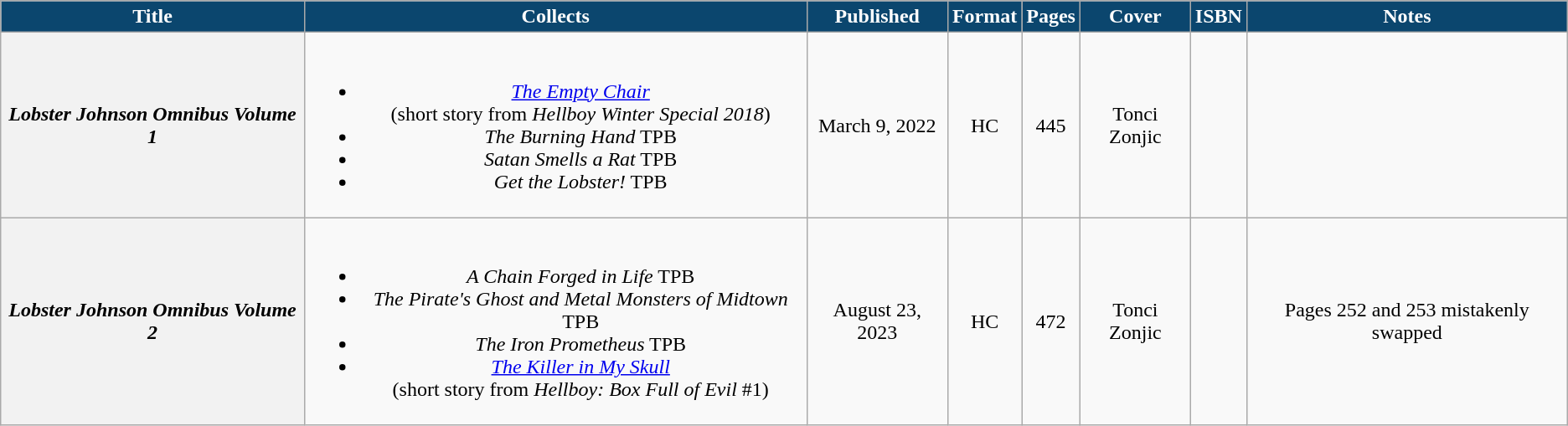<table class="wikitable" style="text-align: center">
<tr>
<th style="background:#0b466e; color:#fff;">Title</th>
<th style="background:#0b466e; color:#fff;">Collects</th>
<th style="background:#0b466e; color:#fff;">Published</th>
<th style="background:#0b466e; color:#fff;">Format</th>
<th style="background:#0b466e; color:#fff;">Pages</th>
<th style="background:#0b466e; color:#fff;">Cover</th>
<th style="background:#0b466e; color:#fff;">ISBN</th>
<th style="background:#0b466e; color:#fff;">Notes</th>
</tr>
<tr>
<th><em>Lobster Johnson Omnibus Volume 1</em></th>
<td><br><ul><li><a href='#'><em>The Empty Chair</em></a><br>(short story from <em>Hellboy Winter Special 2018</em>)</li><li><em>The Burning Hand</em> TPB</li><li><em>Satan Smells a Rat</em> TPB</li><li><em>Get the Lobster!</em> TPB</li></ul></td>
<td>March 9, 2022</td>
<td>HC</td>
<td>445</td>
<td>Tonci Zonjic</td>
<td></td>
<td></td>
</tr>
<tr>
<th><em>Lobster Johnson Omnibus Volume 2</em></th>
<td><br><ul><li><em>A Chain Forged in Life</em> TPB</li><li><em>The Pirate's Ghost and Metal Monsters of Midtown</em> TPB</li><li><em>The Iron Prometheus</em> TPB</li><li><a href='#'><em>The Killer in My Skull</em></a><br>(short story from <em>Hellboy: Box Full of Evil</em> #1)</li></ul></td>
<td>August 23, 2023</td>
<td>HC</td>
<td>472</td>
<td>Tonci Zonjic</td>
<td></td>
<td>Pages 252 and 253 mistakenly swapped</td>
</tr>
</table>
